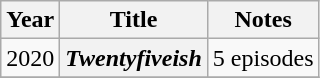<table class="wikitable plainrowheaders">
<tr>
<th>Year</th>
<th>Title</th>
<th>Notes</th>
</tr>
<tr>
<td>2020</td>
<th scope="row" style="text-align:center;"><em>Twentyfiveish</em></th>
<td>5 episodes</td>
</tr>
<tr>
</tr>
</table>
